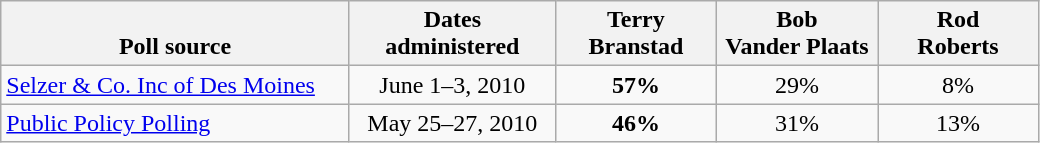<table class="wikitable">
<tr valign=bottom>
<th style="width:225px;">Poll source</th>
<th style="width:130px;">Dates administered</th>
<th style="width:100px;">Terry<br>Branstad</th>
<th style="width:100px;">Bob<br>Vander Plaats</th>
<th style="width:100px;">Rod<br>Roberts</th>
</tr>
<tr>
<td><a href='#'>Selzer & Co. Inc of Des Moines</a></td>
<td align=center>June 1–3, 2010</td>
<td align=center ><strong>57%</strong></td>
<td align=center>29%</td>
<td align=center>8%</td>
</tr>
<tr>
<td><a href='#'>Public Policy Polling</a></td>
<td align=center>May 25–27, 2010</td>
<td align=center ><strong>46%</strong></td>
<td align=center>31%</td>
<td align=center>13%</td>
</tr>
</table>
